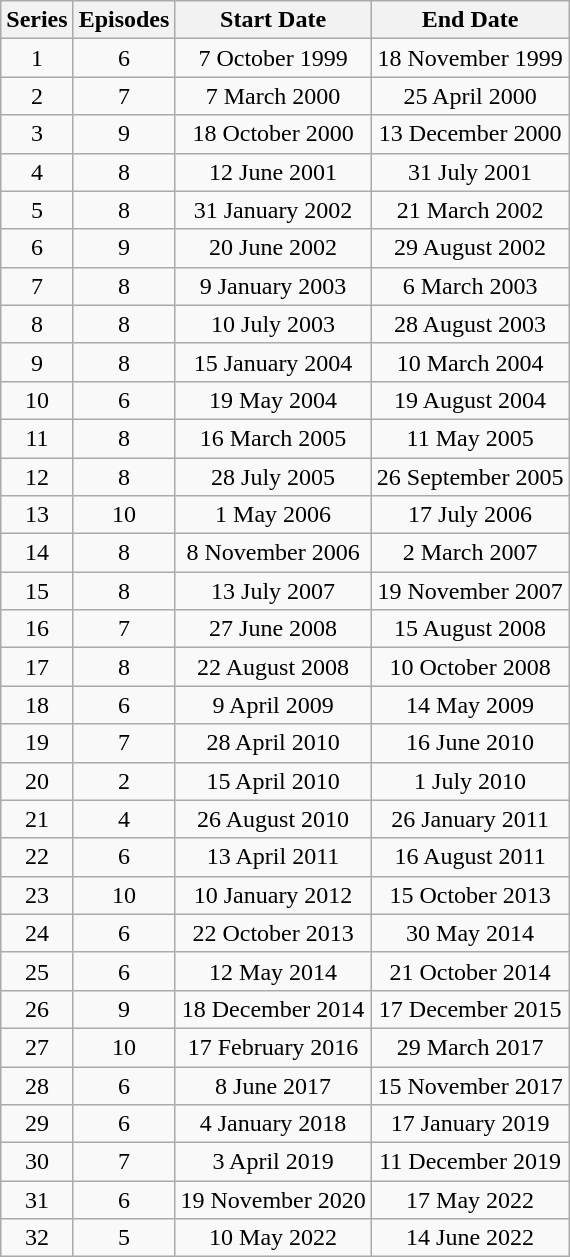<table class="wikitable" style="text-align:center;">
<tr>
<th>Series</th>
<th>Episodes</th>
<th>Start Date</th>
<th>End Date</th>
</tr>
<tr>
<td>1</td>
<td>6</td>
<td>7 October 1999</td>
<td>18 November 1999</td>
</tr>
<tr>
<td>2</td>
<td>7</td>
<td>7 March 2000</td>
<td>25 April 2000</td>
</tr>
<tr>
<td>3</td>
<td>9</td>
<td>18 October 2000</td>
<td>13 December 2000</td>
</tr>
<tr>
<td>4</td>
<td>8</td>
<td>12 June 2001</td>
<td>31 July 2001</td>
</tr>
<tr>
<td>5</td>
<td>8</td>
<td>31 January 2002</td>
<td>21 March 2002</td>
</tr>
<tr>
<td>6</td>
<td>9</td>
<td>20 June 2002</td>
<td>29 August 2002</td>
</tr>
<tr>
<td>7</td>
<td>8</td>
<td>9 January 2003</td>
<td>6 March 2003</td>
</tr>
<tr>
<td>8</td>
<td>8</td>
<td>10 July 2003</td>
<td>28 August 2003</td>
</tr>
<tr>
<td>9</td>
<td>8</td>
<td>15 January 2004</td>
<td>10 March 2004</td>
</tr>
<tr>
<td>10</td>
<td>6</td>
<td>19 May 2004</td>
<td>19 August 2004</td>
</tr>
<tr>
<td>11</td>
<td>8</td>
<td>16 March 2005</td>
<td>11 May 2005</td>
</tr>
<tr>
<td>12</td>
<td>8</td>
<td>28 July 2005</td>
<td>26 September 2005</td>
</tr>
<tr>
<td>13</td>
<td>10</td>
<td>1 May 2006</td>
<td>17 July 2006</td>
</tr>
<tr>
<td>14</td>
<td>8</td>
<td>8 November 2006</td>
<td>2 March 2007</td>
</tr>
<tr>
<td>15</td>
<td>8</td>
<td>13 July 2007</td>
<td>19 November 2007</td>
</tr>
<tr>
<td>16</td>
<td>7</td>
<td>27 June 2008</td>
<td>15 August 2008</td>
</tr>
<tr>
<td>17</td>
<td>8</td>
<td>22 August 2008</td>
<td>10 October 2008</td>
</tr>
<tr>
<td>18</td>
<td>6</td>
<td>9 April 2009</td>
<td>14 May 2009</td>
</tr>
<tr>
<td>19</td>
<td>7</td>
<td>28 April 2010</td>
<td>16 June 2010</td>
</tr>
<tr>
<td>20</td>
<td>2</td>
<td>15 April 2010</td>
<td>1 July 2010</td>
</tr>
<tr>
<td>21</td>
<td>4</td>
<td>26 August 2010</td>
<td>26 January 2011</td>
</tr>
<tr>
<td>22</td>
<td>6</td>
<td>13 April 2011</td>
<td>16 August 2011</td>
</tr>
<tr>
<td>23</td>
<td>10</td>
<td>10 January 2012</td>
<td>15 October 2013</td>
</tr>
<tr>
<td>24</td>
<td>6</td>
<td>22 October 2013</td>
<td>30 May 2014</td>
</tr>
<tr>
<td>25</td>
<td>6</td>
<td>12 May 2014</td>
<td>21 October 2014</td>
</tr>
<tr>
<td>26</td>
<td>9</td>
<td>18 December 2014</td>
<td>17 December 2015</td>
</tr>
<tr>
<td>27</td>
<td>10</td>
<td>17 February 2016</td>
<td>29 March 2017</td>
</tr>
<tr>
<td>28</td>
<td>6</td>
<td>8 June 2017</td>
<td>15 November 2017</td>
</tr>
<tr>
<td>29</td>
<td>6</td>
<td>4 January 2018</td>
<td>17 January 2019</td>
</tr>
<tr>
<td>30</td>
<td>7</td>
<td>3 April 2019</td>
<td>11 December 2019</td>
</tr>
<tr>
<td>31</td>
<td>6</td>
<td>19 November 2020</td>
<td>17 May 2022</td>
</tr>
<tr>
<td>32</td>
<td>5</td>
<td>10 May 2022</td>
<td>14 June 2022</td>
</tr>
</table>
